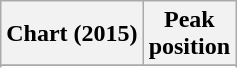<table class="wikitable sortable plainrowheaders">
<tr>
<th scope="col">Chart (2015)</th>
<th scope="col">Peak<br>position</th>
</tr>
<tr>
</tr>
<tr>
</tr>
<tr>
</tr>
<tr>
</tr>
<tr>
</tr>
<tr>
</tr>
<tr>
</tr>
<tr>
</tr>
<tr>
</tr>
<tr>
</tr>
<tr>
</tr>
<tr>
</tr>
<tr>
</tr>
<tr>
</tr>
</table>
